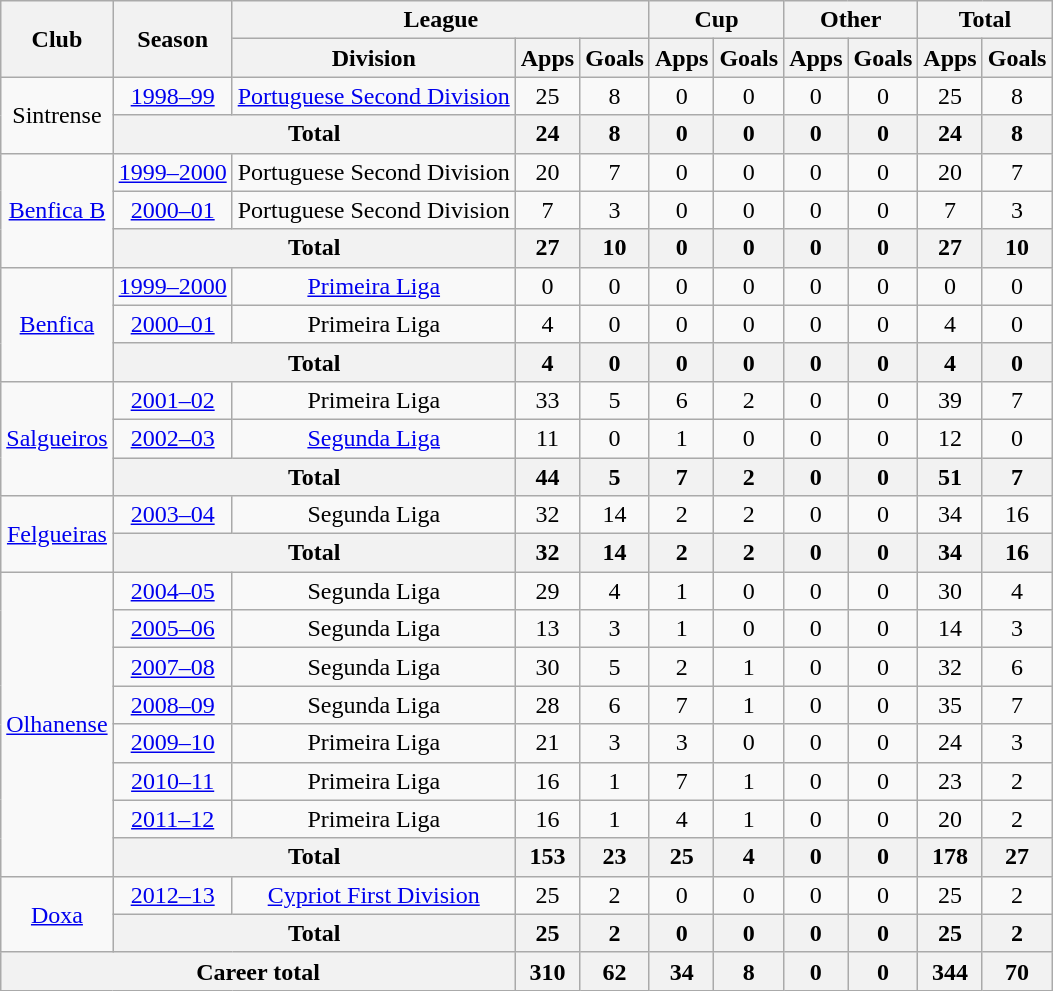<table class="wikitable" style="text-align: center;">
<tr>
<th rowspan="2">Club</th>
<th rowspan="2">Season</th>
<th colspan="3">League</th>
<th colspan="2">Cup</th>
<th colspan="2">Other</th>
<th colspan="2">Total</th>
</tr>
<tr>
<th>Division</th>
<th>Apps</th>
<th>Goals</th>
<th>Apps</th>
<th>Goals</th>
<th>Apps</th>
<th>Goals</th>
<th>Apps</th>
<th>Goals</th>
</tr>
<tr>
<td rowspan="2">Sintrense</td>
<td><a href='#'>1998–99</a></td>
<td><a href='#'>Portuguese Second Division</a></td>
<td>25</td>
<td>8</td>
<td>0</td>
<td>0</td>
<td>0</td>
<td>0</td>
<td>25</td>
<td>8</td>
</tr>
<tr>
<th colspan="2">Total</th>
<th>24</th>
<th>8</th>
<th>0</th>
<th>0</th>
<th>0</th>
<th>0</th>
<th>24</th>
<th>8</th>
</tr>
<tr>
<td rowspan="3"><a href='#'>Benfica B</a></td>
<td><a href='#'>1999–2000</a></td>
<td>Portuguese Second Division</td>
<td>20</td>
<td>7</td>
<td>0</td>
<td>0</td>
<td>0</td>
<td>0</td>
<td>20</td>
<td>7</td>
</tr>
<tr>
<td><a href='#'>2000–01</a></td>
<td>Portuguese Second Division</td>
<td>7</td>
<td>3</td>
<td>0</td>
<td>0</td>
<td>0</td>
<td>0</td>
<td>7</td>
<td>3</td>
</tr>
<tr>
<th colspan="2">Total</th>
<th>27</th>
<th>10</th>
<th>0</th>
<th>0</th>
<th>0</th>
<th>0</th>
<th>27</th>
<th>10</th>
</tr>
<tr>
<td rowspan="3"><a href='#'>Benfica</a></td>
<td><a href='#'>1999–2000</a></td>
<td><a href='#'>Primeira Liga</a></td>
<td>0</td>
<td>0</td>
<td>0</td>
<td>0</td>
<td>0</td>
<td>0</td>
<td>0</td>
<td>0</td>
</tr>
<tr>
<td><a href='#'>2000–01</a></td>
<td>Primeira Liga</td>
<td>4</td>
<td>0</td>
<td>0</td>
<td>0</td>
<td>0</td>
<td>0</td>
<td>4</td>
<td>0</td>
</tr>
<tr>
<th colspan="2">Total</th>
<th>4</th>
<th>0</th>
<th>0</th>
<th>0</th>
<th>0</th>
<th>0</th>
<th>4</th>
<th>0</th>
</tr>
<tr>
<td rowspan="3"><a href='#'>Salgueiros</a></td>
<td><a href='#'>2001–02</a></td>
<td>Primeira Liga</td>
<td>33</td>
<td>5</td>
<td>6</td>
<td>2</td>
<td>0</td>
<td>0</td>
<td>39</td>
<td>7</td>
</tr>
<tr>
<td><a href='#'>2002–03</a></td>
<td><a href='#'>Segunda Liga</a></td>
<td>11</td>
<td>0</td>
<td>1</td>
<td>0</td>
<td>0</td>
<td>0</td>
<td>12</td>
<td>0</td>
</tr>
<tr>
<th colspan="2">Total</th>
<th>44</th>
<th>5</th>
<th>7</th>
<th>2</th>
<th>0</th>
<th>0</th>
<th>51</th>
<th>7</th>
</tr>
<tr>
<td rowspan="2"><a href='#'>Felgueiras</a></td>
<td><a href='#'>2003–04</a></td>
<td>Segunda Liga</td>
<td>32</td>
<td>14</td>
<td>2</td>
<td>2</td>
<td>0</td>
<td>0</td>
<td>34</td>
<td>16</td>
</tr>
<tr>
<th colspan="2">Total</th>
<th>32</th>
<th>14</th>
<th>2</th>
<th>2</th>
<th>0</th>
<th>0</th>
<th>34</th>
<th>16</th>
</tr>
<tr>
<td rowspan="8"><a href='#'>Olhanense</a></td>
<td><a href='#'>2004–05</a></td>
<td>Segunda Liga</td>
<td>29</td>
<td>4</td>
<td>1</td>
<td>0</td>
<td>0</td>
<td>0</td>
<td>30</td>
<td>4</td>
</tr>
<tr>
<td><a href='#'>2005–06</a></td>
<td>Segunda Liga</td>
<td>13</td>
<td>3</td>
<td>1</td>
<td>0</td>
<td>0</td>
<td>0</td>
<td>14</td>
<td>3</td>
</tr>
<tr>
<td><a href='#'>2007–08</a></td>
<td>Segunda Liga</td>
<td>30</td>
<td>5</td>
<td>2</td>
<td>1</td>
<td>0</td>
<td>0</td>
<td>32</td>
<td>6</td>
</tr>
<tr>
<td><a href='#'>2008–09</a></td>
<td>Segunda Liga</td>
<td>28</td>
<td>6</td>
<td>7</td>
<td>1</td>
<td>0</td>
<td>0</td>
<td>35</td>
<td>7</td>
</tr>
<tr>
<td><a href='#'>2009–10</a></td>
<td>Primeira Liga</td>
<td>21</td>
<td>3</td>
<td>3</td>
<td>0</td>
<td>0</td>
<td>0</td>
<td>24</td>
<td>3</td>
</tr>
<tr>
<td><a href='#'>2010–11</a></td>
<td>Primeira Liga</td>
<td>16</td>
<td>1</td>
<td>7</td>
<td>1</td>
<td>0</td>
<td>0</td>
<td>23</td>
<td>2</td>
</tr>
<tr>
<td><a href='#'>2011–12</a></td>
<td>Primeira Liga</td>
<td>16</td>
<td>1</td>
<td>4</td>
<td>1</td>
<td>0</td>
<td>0</td>
<td>20</td>
<td>2</td>
</tr>
<tr>
<th colspan="2">Total</th>
<th>153</th>
<th>23</th>
<th>25</th>
<th>4</th>
<th>0</th>
<th>0</th>
<th>178</th>
<th>27</th>
</tr>
<tr>
<td rowspan="2"><a href='#'>Doxa</a></td>
<td><a href='#'>2012–13</a></td>
<td><a href='#'>Cypriot First Division</a></td>
<td>25</td>
<td>2</td>
<td>0</td>
<td>0</td>
<td>0</td>
<td>0</td>
<td>25</td>
<td>2</td>
</tr>
<tr>
<th colspan="2">Total</th>
<th>25</th>
<th>2</th>
<th>0</th>
<th>0</th>
<th>0</th>
<th>0</th>
<th>25</th>
<th>2</th>
</tr>
<tr>
<th colspan="3">Career total</th>
<th>310</th>
<th>62</th>
<th>34</th>
<th>8</th>
<th>0</th>
<th>0</th>
<th>344</th>
<th>70</th>
</tr>
</table>
